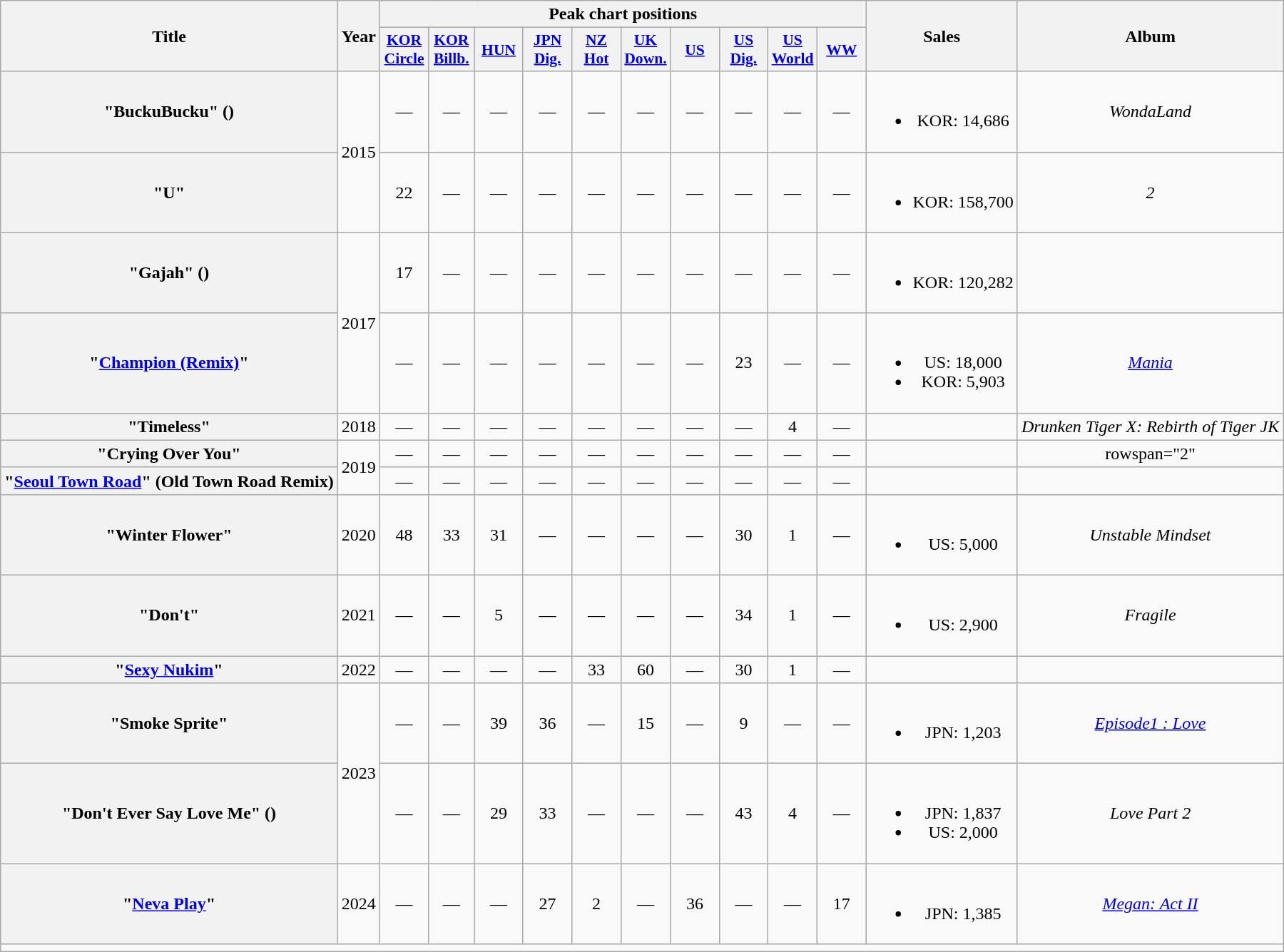<table class="wikitable plainrowheaders" style="text-align:center;">
<tr>
<th rowspan="2">Title</th>
<th scope="col" rowspan="2">Year</th>
<th scope="col" colspan="10">Peak chart positions</th>
<th scope="col" rowspan="2">Sales</th>
<th scope="col" rowspan="2">Album</th>
</tr>
<tr>
<th scope="col" style="width:2.7em;font-size:90%;"><a href='#'>KOR<br>Circle</a><br></th>
<th scope="col" style="font-size:90%; width:2.5em"><a href='#'>KOR<br>Billb.</a><br></th>
<th scope="col" style="width:2.7em;font-size:90%;"><a href='#'>HUN</a><br></th>
<th scope="col" style="width:2.7em;font-size:90%;"><a href='#'>JPN<br>Dig.</a><br></th>
<th scope="col" style="width:2.7em; font-size:90%"><a href='#'>NZ<br>Hot</a><br></th>
<th scope="col" style="width:2.7em;font-size:90%;"><a href='#'>UK<br>Down.</a><br></th>
<th scope="col" style="width:2.7em;font-size:90%;"><a href='#'>US</a><br></th>
<th scope="col" style="width:2.7em;font-size:90%;"><a href='#'>US<br>Dig.</a><br></th>
<th scope="col" style="width:2.7em;font-size:90%;"><a href='#'>US<br>World</a><br></th>
<th scope="col" style="width:2.7em;font-size:90%;"><a href='#'>WW</a><br></th>
</tr>
<tr>
<th scope="row">"BuckuBucku" () <br></th>
<td rowspan="2">2015</td>
<td>—</td>
<td>—</td>
<td>—</td>
<td>—</td>
<td>—</td>
<td>—</td>
<td>—</td>
<td>—</td>
<td>—</td>
<td>—</td>
<td><br><ul><li>KOR: 14,686</li></ul></td>
<td><em>WondaLand</em></td>
</tr>
<tr>
<th scope="row">"U"<br></th>
<td>22</td>
<td>—</td>
<td>—</td>
<td>—</td>
<td>—</td>
<td>—</td>
<td>—</td>
<td>—</td>
<td>—</td>
<td>—</td>
<td><br><ul><li>KOR: 158,700</li></ul></td>
<td><em>2</em></td>
</tr>
<tr>
<th scope="row">"Gajah" ()<br></th>
<td rowspan="2">2017</td>
<td>17</td>
<td>—</td>
<td>—</td>
<td>—</td>
<td>—</td>
<td>—</td>
<td>—</td>
<td>—</td>
<td>—</td>
<td>—</td>
<td><br><ul><li>KOR: 120,282</li></ul></td>
<td></td>
</tr>
<tr>
<th scope="row">"<a href='#'>Champion (Remix)</a>" <br></th>
<td>—</td>
<td>—</td>
<td>—</td>
<td>—</td>
<td>—</td>
<td>—</td>
<td>—</td>
<td>23</td>
<td>—</td>
<td>—</td>
<td><br><ul><li>US: 18,000</li><li>KOR: 5,903</li></ul></td>
<td><em><a href='#'>Mania</a></em></td>
</tr>
<tr>
<th scope="row">"Timeless"<br></th>
<td>2018</td>
<td>—</td>
<td>—</td>
<td>—</td>
<td>—</td>
<td>—</td>
<td>—</td>
<td>—</td>
<td>—</td>
<td>4</td>
<td>—</td>
<td></td>
<td><em>Drunken Tiger X: Rebirth of Tiger JK</em></td>
</tr>
<tr>
<th scope="row">"Crying Over You"<br></th>
<td rowspan="2">2019</td>
<td>—</td>
<td>—</td>
<td>—</td>
<td>—</td>
<td>—</td>
<td>—</td>
<td>—</td>
<td>—</td>
<td>—</td>
<td>—</td>
<td></td>
<td>rowspan="2" </td>
</tr>
<tr>
<th scope="row">"<a href='#'>Seoul Town Road</a>" (Old Town Road Remix)<br></th>
<td>—</td>
<td>—</td>
<td>—</td>
<td>—</td>
<td>—</td>
<td>—</td>
<td>—</td>
<td>—</td>
<td>—</td>
<td>—</td>
<td></td>
</tr>
<tr>
<th scope="row">"Winter Flower" <br></th>
<td>2020</td>
<td>48</td>
<td>33</td>
<td>31</td>
<td>—</td>
<td>—</td>
<td>—</td>
<td>—</td>
<td>30</td>
<td>1</td>
<td>—</td>
<td><br><ul><li>US: 5,000</li></ul></td>
<td><em>Unstable Mindset</em></td>
</tr>
<tr>
<th scope="row">"Don't"<br></th>
<td>2021</td>
<td>—</td>
<td>—</td>
<td>5</td>
<td>—</td>
<td>—</td>
<td>—</td>
<td>—</td>
<td>34</td>
<td>1</td>
<td>—</td>
<td><br><ul><li>US: 2,900</li></ul></td>
<td><em>Fragile</em></td>
</tr>
<tr>
<th scope="row">"<a href='#'>Sexy Nukim</a>"<br></th>
<td>2022</td>
<td>—</td>
<td>—</td>
<td>—</td>
<td>—</td>
<td>33</td>
<td>60</td>
<td>—</td>
<td>30</td>
<td>1</td>
<td>—</td>
<td></td>
<td></td>
</tr>
<tr>
<th scope="row">"Smoke Sprite"<br></th>
<td rowspan="2">2023</td>
<td>—</td>
<td>—</td>
<td>39</td>
<td>36</td>
<td>—</td>
<td>15</td>
<td>—</td>
<td>9</td>
<td>—</td>
<td>—</td>
<td><br><ul><li>JPN: 1,203 </li></ul></td>
<td><em><a href='#'>Episode1 : Love</a></em></td>
</tr>
<tr>
<th scope="row">"Don't Ever Say Love Me" ()<br></th>
<td>—</td>
<td>—</td>
<td>29</td>
<td>33</td>
<td>—</td>
<td>—</td>
<td>—</td>
<td>43</td>
<td>4</td>
<td>—</td>
<td><br><ul><li>JPN: 1,837 </li><li>US: 2,000</li></ul></td>
<td><em>Love Part 2</em></td>
</tr>
<tr>
<th scope="row">"<a href='#'>Neva Play</a>"<br></th>
<td>2024</td>
<td>—</td>
<td>—</td>
<td>—</td>
<td>27</td>
<td>2</td>
<td>—</td>
<td>36</td>
<td>—</td>
<td>—</td>
<td>17</td>
<td><br><ul><li>JPN: 1,385 </li></ul></td>
<td><em><a href='#'>Megan: Act II</a></em></td>
</tr>
<tr>
<td colspan="14"></td>
</tr>
</table>
